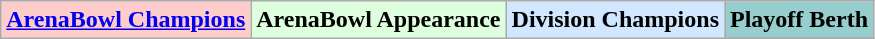<table class="wikitable">
<tr>
<td bgcolor="#FFCCCC"><strong><a href='#'>ArenaBowl Champions</a></strong></td>
<td bgcolor="#DDFFDD"><strong>ArenaBowl Appearance</strong></td>
<td bgcolor="#D0E7FF"><strong>Division Champions</strong></td>
<td bgcolor="#96CDCD"><strong>Playoff Berth</strong></td>
</tr>
</table>
